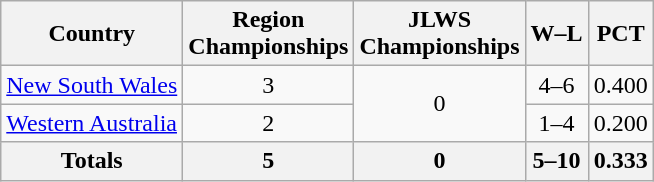<table class="wikitable">
<tr>
<th>Country</th>
<th>Region<br>Championships</th>
<th>JLWS<br>Championships</th>
<th>W–L</th>
<th>PCT</th>
</tr>
<tr>
<td> <a href='#'>New South Wales</a></td>
<td align=center>3</td>
<td rowspan=2 align="center">0</td>
<td align=center>4–6</td>
<td align="center">0.400</td>
</tr>
<tr>
<td> <a href='#'>Western Australia</a></td>
<td align=center>2</td>
<td align=center>1–4</td>
<td align="center">0.200</td>
</tr>
<tr>
<th>Totals</th>
<th>5</th>
<th>0</th>
<th>5–10</th>
<th>0.333</th>
</tr>
</table>
